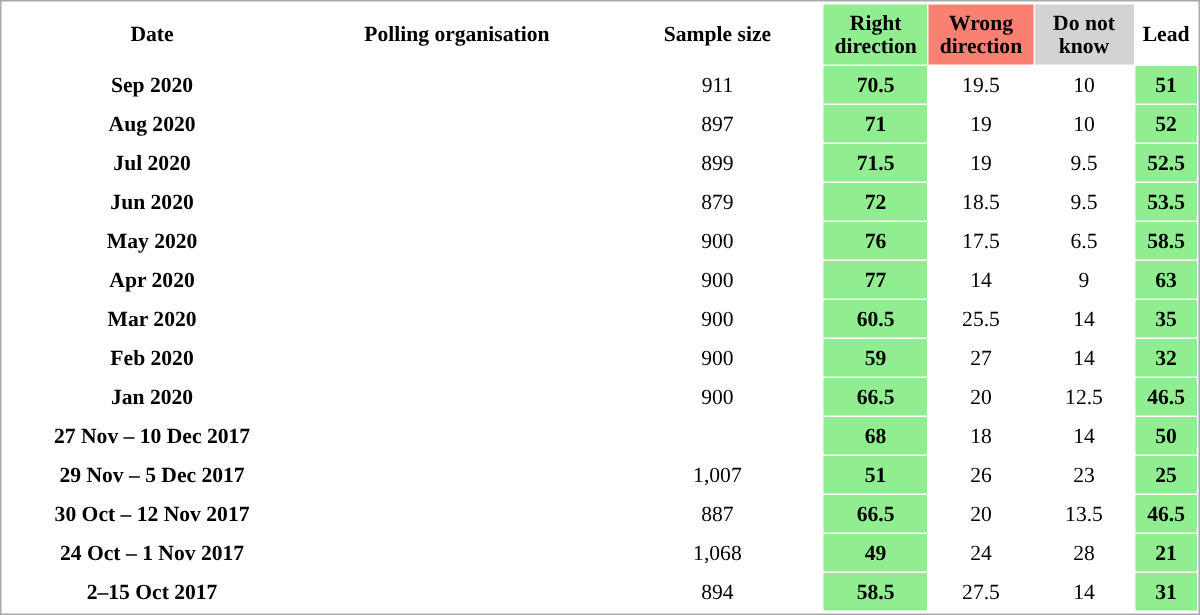<table class="sortable" "toccolours" cellpadding="5" cellspacing="1" style="width:800px; text-align:center; line-height:15px; float:left; margin-right:.5em; margin-top:.4em; font-size:90%; border: 1px solid #aaa">
<tr>
</tr>
<tr style="height:40px">
<th style="width:15em;">Date</th>
<th style="width:15em;">Polling organisation</th>
<th style="width:10em;">Sample size</th>
<th style="background-color:lightgreen;width:60px">Right direction</th>
<th style="background-color:salmon;width:60px">Wrong direction</th>
<th style="background-color:lightgray;width:60px">Do not know</th>
<th style="width:2em;" data-sort-type="number">Lead</th>
</tr>
<tr>
<td data-sort-value="2020-09"><strong>Sep 2020</strong></td>
<td></td>
<td>911</td>
<td style="background:lightgreen"><strong>70.5</strong></td>
<td>19.5</td>
<td>10</td>
<td style="background:lightgreen;"><strong>51</strong></td>
</tr>
<tr>
<td data-sort-value="2020-08"><strong>Aug 2020</strong></td>
<td></td>
<td>897</td>
<td style="background:lightgreen"><strong>71</strong></td>
<td>19</td>
<td>10</td>
<td style="background:lightgreen;"><strong>52</strong></td>
</tr>
<tr>
<td data-sort-value="2020-07"><strong>Jul 2020</strong></td>
<td></td>
<td>899</td>
<td style="background:lightgreen"><strong>71.5</strong></td>
<td>19</td>
<td>9.5</td>
<td style="background:lightgreen;"><strong>52.5</strong></td>
</tr>
<tr>
<td data-sort-value="2020-06"><strong>Jun 2020</strong></td>
<td></td>
<td>879</td>
<td style="background:lightgreen"><strong>72</strong></td>
<td>18.5</td>
<td>9.5</td>
<td style="background:lightgreen;"><strong>53.5</strong></td>
</tr>
<tr>
<td data-sort-value="2020-05"><strong>May 2020</strong></td>
<td></td>
<td>900</td>
<td style="background:lightgreen"><strong>76</strong></td>
<td>17.5</td>
<td>6.5</td>
<td style="background:lightgreen;"><strong>58.5</strong></td>
</tr>
<tr>
<td data-sort-value="2020-04"><strong>Apr 2020</strong></td>
<td></td>
<td>900</td>
<td style="background:lightgreen"><strong>77</strong></td>
<td>14</td>
<td>9</td>
<td style="background:lightgreen;"><strong>63</strong></td>
</tr>
<tr>
<td data-sort-value="2020-03"><strong>Mar 2020</strong></td>
<td></td>
<td>900</td>
<td style="background:lightgreen"><strong>60.5</strong></td>
<td>25.5</td>
<td>14</td>
<td style="background:lightgreen;"><strong>35</strong></td>
</tr>
<tr>
<td data-sort-value="2020-02"><strong>Feb 2020</strong></td>
<td></td>
<td>900</td>
<td style="background:lightgreen"><strong>59</strong></td>
<td>27</td>
<td>14</td>
<td style="background:lightgreen;"><strong>32</strong></td>
</tr>
<tr>
<td data-sort-value="2020-01"><strong>Jan 2020</strong></td>
<td></td>
<td>900</td>
<td style="background:lightgreen"><strong>66.5</strong></td>
<td>20</td>
<td>12.5</td>
<td style="background:lightgreen;"><strong>46.5</strong></td>
</tr>
<tr>
<td data-sort-value="2017-12-10"><strong>27 Nov – 10 Dec 2017</strong></td>
<td></td>
<td></td>
<td style="background:lightgreen"><strong>68</strong></td>
<td>18</td>
<td>14</td>
<td style="background:lightgreen;"><strong>50</strong></td>
</tr>
<tr>
<td data-sort-value="2017-12-05"><strong>29 Nov – 5 Dec 2017</strong></td>
<td></td>
<td>1,007</td>
<td style="background:lightgreen"><strong>51</strong></td>
<td>26</td>
<td>23</td>
<td style="background:lightgreen;"><strong>25</strong></td>
</tr>
<tr>
<td data-sort-value="2017-11-12"><strong>30 Oct – 12 Nov 2017</strong></td>
<td></td>
<td>887</td>
<td style="background:lightgreen"><strong>66.5</strong></td>
<td>20</td>
<td>13.5</td>
<td style="background:lightgreen;"><strong>46.5</strong></td>
</tr>
<tr>
<td data-sort-value="2017-11-01"><strong>24 Oct – 1 Nov 2017</strong></td>
<td></td>
<td>1,068</td>
<td style="background:lightgreen"><strong>49</strong></td>
<td>24</td>
<td>28</td>
<td style="background:lightgreen;"><strong>21</strong></td>
</tr>
<tr>
<td data-sort-value="2017-10-15"><strong>2–15 Oct 2017</strong></td>
<td></td>
<td>894</td>
<td style="background:lightgreen"><strong>58.5</strong></td>
<td>27.5</td>
<td>14</td>
<td style="background:lightgreen;"><strong>31</strong></td>
</tr>
<tr>
</tr>
</table>
